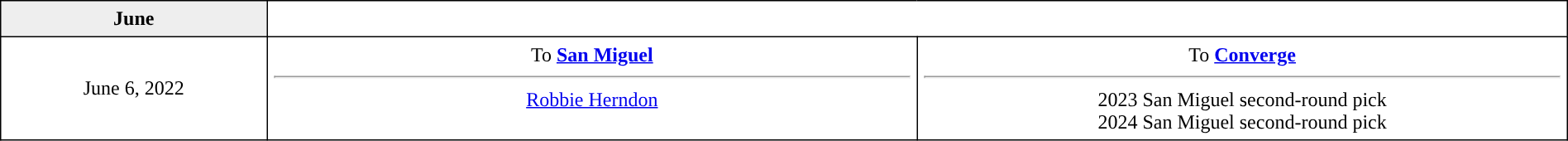<table border=1 style="border-collapse:collapse; text-align: center; width: 100%" bordercolor="#000000"  cellpadding="5">
<tr bgcolor="eeeeee">
<th>June</th>
</tr>
<tr>
<td style="width:12%">June 6, 2022</td>
<td style="width:29.3%" valign="top">To <strong><a href='#'>San Miguel</a></strong><hr><a href='#'>Robbie Herndon</a></td>
<td style="width:29.3%" valign="top">To <strong><a href='#'>Converge</a></strong><hr>2023 San Miguel second-round pick<br>2024 San Miguel second-round pick</td>
</tr>
</table>
